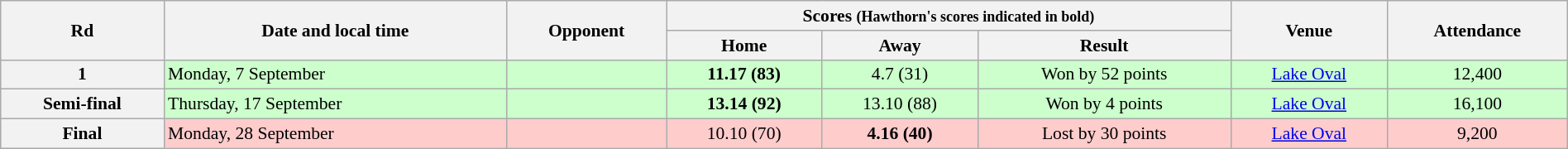<table class="wikitable" style="font-size:90%; text-align:center; width: 100%; margin-left: auto; margin-right: auto">
<tr>
<th rowspan="2">Rd</th>
<th rowspan="2">Date and local time</th>
<th rowspan="2">Opponent</th>
<th colspan="3">Scores <small>(Hawthorn's scores indicated in bold)</small></th>
<th rowspan="2">Venue</th>
<th rowspan="2">Attendance</th>
</tr>
<tr>
<th>Home</th>
<th>Away</th>
<th>Result</th>
</tr>
<tr style="background:#cfc">
<th>1</th>
<td align=left>Monday, 7 September</td>
<td align=left></td>
<td><strong>11.17 (83)</strong></td>
<td>4.7 (31)</td>
<td>Won by 52 points</td>
<td><a href='#'>Lake Oval</a></td>
<td>12,400</td>
</tr>
<tr style="background:#cfc">
<th>Semi-final</th>
<td align=left>Thursday, 17 September</td>
<td align=left></td>
<td><strong>13.14 (92)</strong></td>
<td>13.10 (88)</td>
<td>Won by 4 points</td>
<td><a href='#'>Lake Oval</a></td>
<td>16,100</td>
</tr>
<tr style="background:#fcc;">
<th>Final</th>
<td align=left>Monday, 28 September</td>
<td align=left></td>
<td>10.10 (70)</td>
<td><strong>4.16 (40)</strong></td>
<td>Lost by 30 points</td>
<td><a href='#'>Lake Oval</a></td>
<td>9,200</td>
</tr>
</table>
